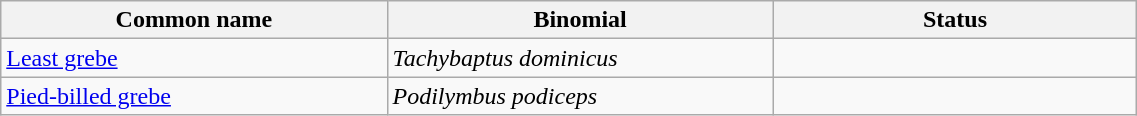<table width=60% class="wikitable">
<tr>
<th width=34%>Common name</th>
<th width=34%>Binomial</th>
<th width=32%>Status</th>
</tr>
<tr>
<td><a href='#'>Least grebe</a></td>
<td><em>Tachybaptus dominicus</em></td>
<td></td>
</tr>
<tr>
<td><a href='#'>Pied-billed grebe</a></td>
<td><em>Podilymbus podiceps</em></td>
<td></td>
</tr>
</table>
